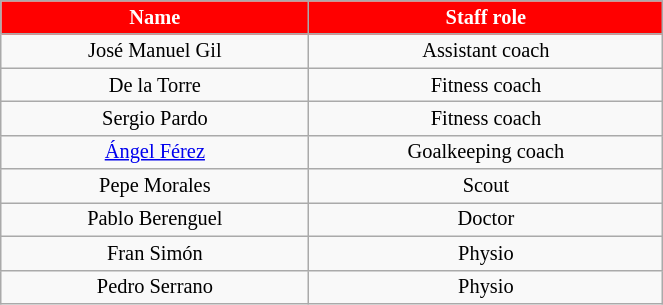<table class="wikitable" style="text-align:center; font-size:85%; width:35%;">
<tr>
<th style="background:#FF0000; color:#FFFFFF; text-align:center;">Name</th>
<th style="background:#FF0000; color:#FFFFFF; text-align:center;">Staff role</th>
</tr>
<tr>
<td>José Manuel Gil</td>
<td>Assistant coach</td>
</tr>
<tr>
<td>De la Torre</td>
<td>Fitness coach</td>
</tr>
<tr>
<td>Sergio Pardo</td>
<td>Fitness coach</td>
</tr>
<tr>
<td><a href='#'>Ángel Férez</a></td>
<td>Goalkeeping coach</td>
</tr>
<tr>
<td>Pepe Morales</td>
<td>Scout</td>
</tr>
<tr>
<td>Pablo Berenguel</td>
<td>Doctor</td>
</tr>
<tr>
<td>Fran Simón</td>
<td>Physio</td>
</tr>
<tr>
<td>Pedro Serrano</td>
<td>Physio</td>
</tr>
</table>
